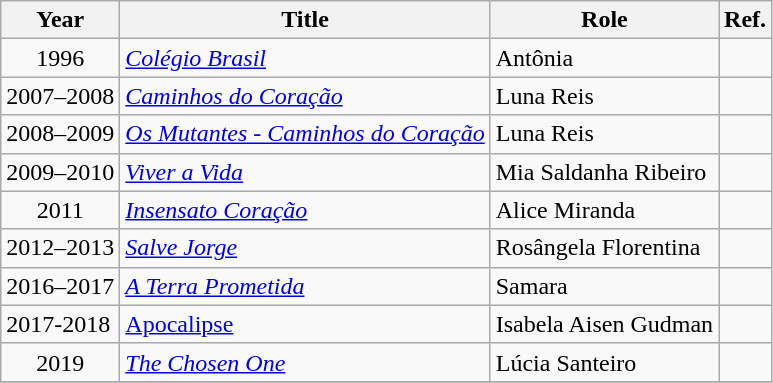<table class="wikitable">
<tr>
<th>Year</th>
<th>Title</th>
<th>Role</th>
<th>Ref.</th>
</tr>
<tr>
<td style="text-align:center;">1996</td>
<td><em><a href='#'>Colégio Brasil</a></em></td>
<td>Antônia</td>
<td></td>
</tr>
<tr>
<td style="text-align:center;">2007–2008</td>
<td><em><a href='#'>Caminhos do Coração</a></em></td>
<td>Luna Reis</td>
<td></td>
</tr>
<tr>
<td style="text-align:center;">2008–2009</td>
<td><em><a href='#'>Os Mutantes - Caminhos do Coração</a></em></td>
<td>Luna Reis</td>
<td></td>
</tr>
<tr>
<td style="text-align:center;">2009–2010</td>
<td><em><a href='#'>Viver a Vida</a></em></td>
<td>Mia Saldanha Ribeiro</td>
<td></td>
</tr>
<tr>
<td style="text-align:center;">2011</td>
<td><em> <a href='#'>Insensato Coração</a></em></td>
<td>Alice Miranda</td>
<td></td>
</tr>
<tr>
<td style="text-align:center;">2012–2013</td>
<td><em> <a href='#'>Salve Jorge</a></em></td>
<td>Rosângela Florentina</td>
<td></td>
</tr>
<tr>
<td style="text-align:center;">2016–2017</td>
<td><em><a href='#'>A Terra Prometida</a></em></td>
<td>Samara</td>
<td></td>
</tr>
<tr>
<td>2017-2018</td>
<td><a href='#'>Apocalipse</a></td>
<td>Isabela Aisen Gudman</td>
<td></td>
</tr>
<tr>
<td style="text-align:center;">2019</td>
<td><em><a href='#'>The Chosen One</a></em></td>
<td>Lúcia Santeiro</td>
<td></td>
</tr>
<tr>
</tr>
</table>
